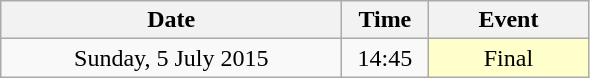<table class = "wikitable" style="text-align:center;">
<tr>
<th width=220>Date</th>
<th width=50>Time</th>
<th width=100>Event</th>
</tr>
<tr>
<td>Sunday, 5 July 2015</td>
<td>14:45</td>
<td bgcolor=ffffcc>Final</td>
</tr>
</table>
